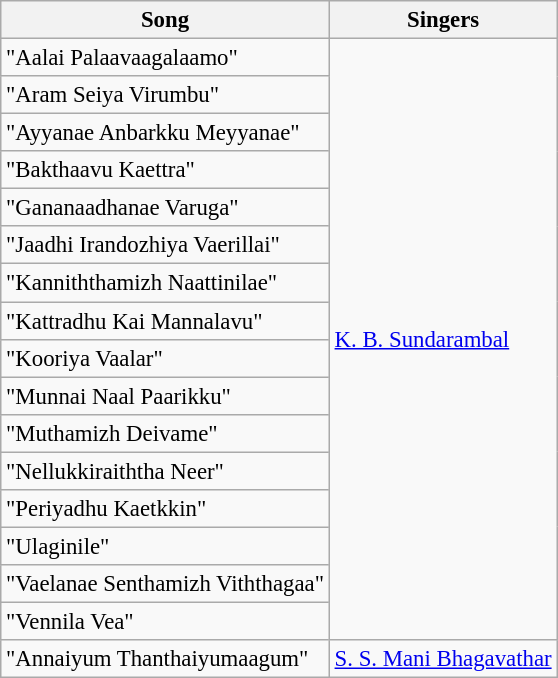<table class="wikitable" style="font-size:95%;">
<tr>
<th>Song</th>
<th>Singers</th>
</tr>
<tr>
<td>"Aalai Palaavaagalaamo"</td>
<td rowspan=16><a href='#'>K. B. Sundarambal</a></td>
</tr>
<tr>
<td>"Aram Seiya Virumbu"</td>
</tr>
<tr>
<td>"Ayyanae Anbarkku Meyyanae"</td>
</tr>
<tr>
<td>"Bakthaavu Kaettra"</td>
</tr>
<tr>
<td>"Gananaadhanae Varuga"</td>
</tr>
<tr>
<td>"Jaadhi Irandozhiya Vaerillai"</td>
</tr>
<tr>
<td>"Kanniththamizh Naattinilae"</td>
</tr>
<tr>
<td>"Kattradhu Kai Mannalavu"</td>
</tr>
<tr>
<td>"Kooriya Vaalar"</td>
</tr>
<tr>
<td>"Munnai Naal Paarikku"</td>
</tr>
<tr>
<td>"Muthamizh Deivame"</td>
</tr>
<tr>
<td>"Nellukkiraiththa Neer"</td>
</tr>
<tr>
<td>"Periyadhu Kaetkkin"</td>
</tr>
<tr>
<td>"Ulaginile"</td>
</tr>
<tr>
<td>"Vaelanae Senthamizh Viththagaa"</td>
</tr>
<tr>
<td>"Vennila Vea"</td>
</tr>
<tr>
<td>"Annaiyum Thanthaiyumaagum"</td>
<td><a href='#'>S. S. Mani Bhagavathar</a></td>
</tr>
</table>
